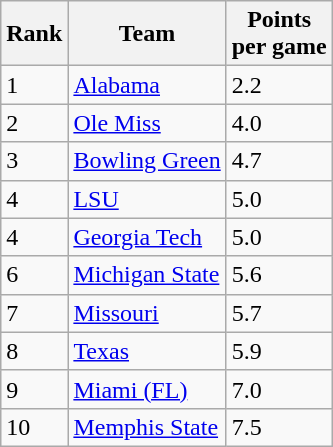<table class="wikitable sortable">
<tr>
<th>Rank</th>
<th>Team</th>
<th>Points<br>per game</th>
</tr>
<tr>
<td>1</td>
<td><a href='#'>Alabama</a></td>
<td>2.2</td>
</tr>
<tr>
<td>2</td>
<td><a href='#'>Ole Miss</a></td>
<td>4.0</td>
</tr>
<tr>
<td>3</td>
<td><a href='#'>Bowling Green</a></td>
<td>4.7</td>
</tr>
<tr>
<td>4</td>
<td><a href='#'>LSU</a></td>
<td>5.0</td>
</tr>
<tr>
<td>4</td>
<td><a href='#'>Georgia Tech</a></td>
<td>5.0</td>
</tr>
<tr>
<td>6</td>
<td><a href='#'>Michigan State</a></td>
<td>5.6</td>
</tr>
<tr>
<td>7</td>
<td><a href='#'>Missouri</a></td>
<td>5.7</td>
</tr>
<tr>
<td>8</td>
<td><a href='#'>Texas</a></td>
<td>5.9</td>
</tr>
<tr>
<td>9</td>
<td><a href='#'>Miami (FL)</a></td>
<td>7.0</td>
</tr>
<tr>
<td>10</td>
<td><a href='#'>Memphis State</a></td>
<td>7.5</td>
</tr>
</table>
